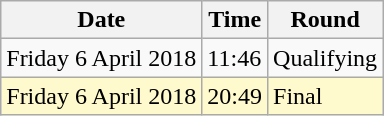<table class="wikitable">
<tr>
<th>Date</th>
<th>Time</th>
<th>Round</th>
</tr>
<tr>
<td>Friday 6 April 2018</td>
<td>11:46</td>
<td>Qualifying</td>
</tr>
<tr>
<td style=background:lemonchiffon>Friday 6 April 2018</td>
<td style=background:lemonchiffon>20:49</td>
<td style=background:lemonchiffon>Final</td>
</tr>
</table>
